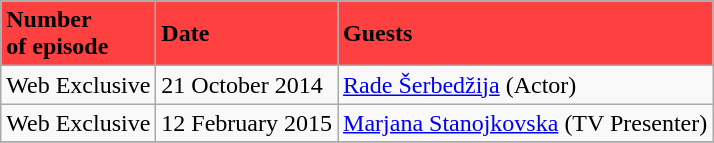<table class="wikitable" align="center">
<tr bgcolor="#FF4040">
<td><strong>Number<br>of episode</strong></td>
<td><strong>Date</strong></td>
<td><strong>Guests</strong></td>
</tr>
<tr>
<td>Web Exclusive</td>
<td>21 October 2014</td>
<td><a href='#'>Rade Šerbedžija</a> (Actor)</td>
</tr>
<tr>
<td>Web Exclusive</td>
<td>12 February 2015</td>
<td><a href='#'>Marjana Stanojkovska</a> (TV Presenter)</td>
</tr>
<tr>
</tr>
</table>
